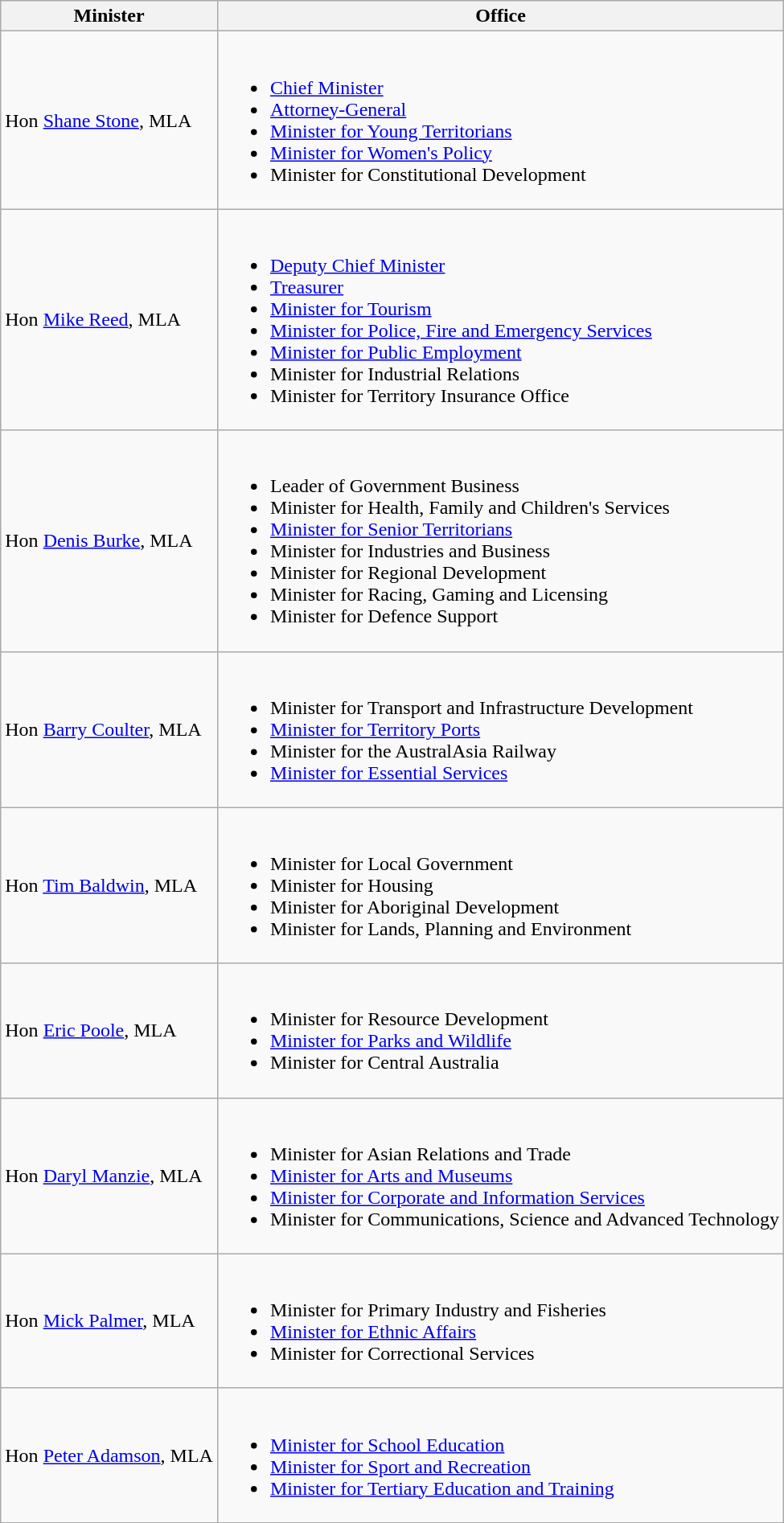<table class="wikitable">
<tr>
<th>Minister</th>
<th>Office</th>
</tr>
<tr>
<td>Hon <a href='#'>Shane Stone</a>, MLA</td>
<td><br><ul><li><a href='#'>Chief Minister</a></li><li><a href='#'>Attorney-General</a></li><li><a href='#'>Minister for Young Territorians</a></li><li><a href='#'>Minister for Women's Policy</a></li><li>Minister for Constitutional Development</li></ul></td>
</tr>
<tr>
<td>Hon <a href='#'>Mike Reed</a>, MLA</td>
<td><br><ul><li><a href='#'>Deputy Chief Minister</a></li><li><a href='#'>Treasurer</a></li><li><a href='#'>Minister for Tourism</a></li><li><a href='#'>Minister for Police, Fire and Emergency Services</a></li><li><a href='#'>Minister for Public Employment</a></li><li>Minister for Industrial Relations</li><li>Minister for Territory Insurance Office</li></ul></td>
</tr>
<tr>
<td>Hon <a href='#'>Denis Burke</a>, MLA</td>
<td><br><ul><li>Leader of Government Business</li><li>Minister for Health, Family and Children's Services</li><li><a href='#'>Minister for Senior Territorians</a></li><li>Minister for Industries and Business</li><li>Minister for Regional Development</li><li>Minister for Racing, Gaming and Licensing</li><li>Minister for Defence Support</li></ul></td>
</tr>
<tr>
<td>Hon <a href='#'>Barry Coulter</a>, MLA</td>
<td><br><ul><li>Minister for Transport and Infrastructure Development</li><li><a href='#'>Minister for Territory Ports</a></li><li>Minister for the AustralAsia Railway</li><li><a href='#'>Minister for Essential Services</a></li></ul></td>
</tr>
<tr>
<td>Hon <a href='#'>Tim Baldwin</a>, MLA</td>
<td><br><ul><li>Minister for Local Government</li><li>Minister for Housing</li><li>Minister for Aboriginal Development</li><li>Minister for Lands, Planning and Environment</li></ul></td>
</tr>
<tr>
<td>Hon <a href='#'>Eric Poole</a>, MLA</td>
<td><br><ul><li>Minister for Resource Development</li><li><a href='#'>Minister for Parks and Wildlife</a></li><li>Minister for Central Australia</li></ul></td>
</tr>
<tr>
<td>Hon <a href='#'>Daryl Manzie</a>, MLA</td>
<td><br><ul><li>Minister for Asian Relations and Trade</li><li><a href='#'>Minister for Arts and Museums</a></li><li><a href='#'>Minister for Corporate and Information Services</a></li><li>Minister for Communications, Science and Advanced Technology</li></ul></td>
</tr>
<tr>
<td>Hon <a href='#'>Mick Palmer</a>, MLA</td>
<td><br><ul><li>Minister for Primary Industry and Fisheries</li><li><a href='#'>Minister for Ethnic Affairs</a></li><li>Minister for Correctional Services</li></ul></td>
</tr>
<tr>
<td>Hon <a href='#'>Peter Adamson</a>, MLA</td>
<td><br><ul><li><a href='#'>Minister for School Education</a></li><li><a href='#'>Minister for Sport and Recreation</a></li><li><a href='#'>Minister for Tertiary Education and Training</a></li></ul></td>
</tr>
</table>
